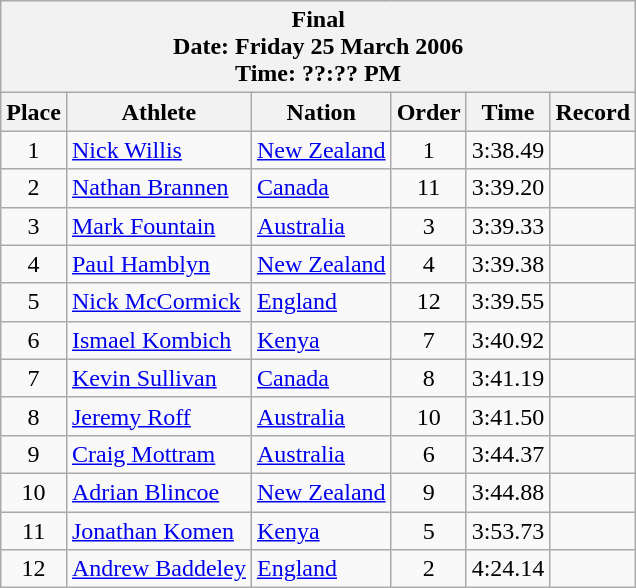<table class="wikitable">
<tr>
<th colspan=7>Final <br> Date: Friday 25 March 2006 <br> Time: ??:?? PM</th>
</tr>
<tr>
<th>Place</th>
<th>Athlete</th>
<th>Nation</th>
<th>Order</th>
<th>Time</th>
<th>Record</th>
</tr>
<tr>
<td align="center">1</td>
<td align="left"><a href='#'>Nick Willis</a></td>
<td align="left"> <a href='#'>New Zealand</a></td>
<td align="center">1</td>
<td align="center">3:38.49</td>
<td align="center"></td>
</tr>
<tr>
<td align="center">2</td>
<td align="left"><a href='#'>Nathan Brannen</a></td>
<td align="left"> <a href='#'>Canada</a></td>
<td align="center">11</td>
<td align="center">3:39.20</td>
<td align="center"></td>
</tr>
<tr>
<td align="center">3</td>
<td align="left"><a href='#'>Mark Fountain</a></td>
<td align="left"> <a href='#'>Australia</a></td>
<td align="center">3</td>
<td align="center">3:39.33</td>
<td align="center"></td>
</tr>
<tr>
<td align="center">4</td>
<td align="left"><a href='#'>Paul Hamblyn</a></td>
<td align="left"> <a href='#'>New Zealand</a></td>
<td align="center">4</td>
<td align="center">3:39.38</td>
<td align="center"></td>
</tr>
<tr>
<td align="center">5</td>
<td align="left"><a href='#'>Nick McCormick</a></td>
<td align="left"> <a href='#'>England</a></td>
<td align="center">12</td>
<td align="center">3:39.55</td>
<td align="center"></td>
</tr>
<tr>
<td align="center">6</td>
<td align="left"><a href='#'>Ismael Kombich</a></td>
<td align="left"> <a href='#'>Kenya</a></td>
<td align="center">7</td>
<td align="center">3:40.92</td>
<td align="center"></td>
</tr>
<tr>
<td align="center">7</td>
<td align="left"><a href='#'>Kevin Sullivan</a></td>
<td align="left"> <a href='#'>Canada</a></td>
<td align="center">8</td>
<td align="center">3:41.19</td>
<td align="center"></td>
</tr>
<tr>
<td align="center">8</td>
<td align="left"><a href='#'>Jeremy Roff</a></td>
<td align="left"> <a href='#'>Australia</a></td>
<td align="center">10</td>
<td align="center">3:41.50</td>
<td align="center"></td>
</tr>
<tr>
<td align="center">9</td>
<td align="left"><a href='#'>Craig Mottram</a></td>
<td align="left"> <a href='#'>Australia</a></td>
<td align="center">6</td>
<td align="center">3:44.37</td>
<td align="center"></td>
</tr>
<tr>
<td align="center">10</td>
<td align="left"><a href='#'>Adrian Blincoe</a></td>
<td align="left"> <a href='#'>New Zealand</a></td>
<td align="center">9</td>
<td align="center">3:44.88</td>
<td align="center"></td>
</tr>
<tr>
<td align="center">11</td>
<td align="left"><a href='#'>Jonathan Komen</a></td>
<td align="left"> <a href='#'>Kenya</a></td>
<td align="center">5</td>
<td align="center">3:53.73</td>
<td align="center"></td>
</tr>
<tr>
<td align="center">12</td>
<td align="left"><a href='#'>Andrew Baddeley</a></td>
<td align="left"> <a href='#'>England</a></td>
<td align="center">2</td>
<td align="center">4:24.14</td>
<td align="center"></td>
</tr>
</table>
